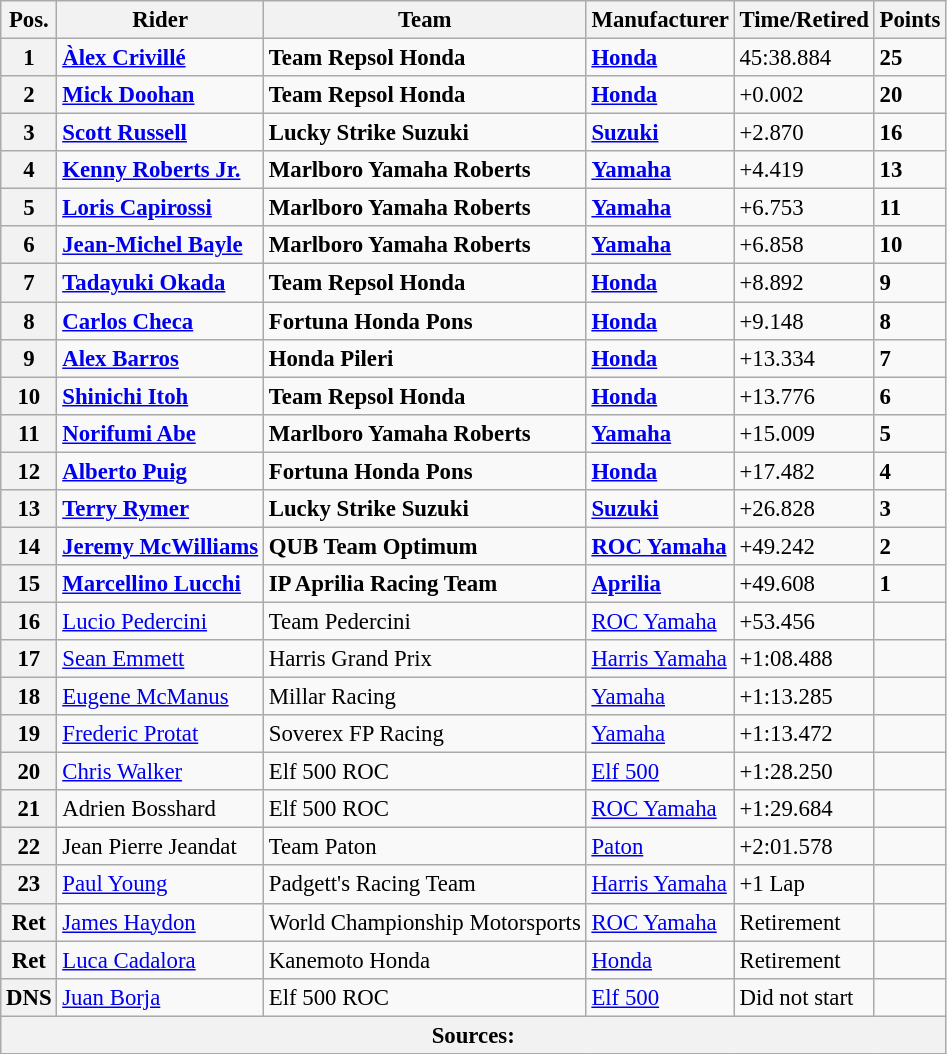<table class="wikitable" style="font-size: 95%;">
<tr>
<th>Pos.</th>
<th>Rider</th>
<th>Team</th>
<th>Manufacturer</th>
<th>Time/Retired</th>
<th>Points</th>
</tr>
<tr>
<th>1</th>
<td> <strong><a href='#'>Àlex Crivillé</a></strong></td>
<td><strong>Team Repsol Honda</strong></td>
<td><strong><a href='#'>Honda</a></strong></td>
<td>45:38.884</td>
<td><strong>25</strong></td>
</tr>
<tr>
<th>2</th>
<td> <strong><a href='#'>Mick Doohan</a></strong></td>
<td><strong>Team Repsol Honda</strong></td>
<td><strong><a href='#'>Honda</a></strong></td>
<td>+0.002</td>
<td><strong>20</strong></td>
</tr>
<tr>
<th>3</th>
<td> <strong><a href='#'>Scott Russell</a></strong></td>
<td><strong>Lucky Strike Suzuki</strong></td>
<td><strong><a href='#'>Suzuki</a></strong></td>
<td>+2.870</td>
<td><strong>16</strong></td>
</tr>
<tr>
<th>4</th>
<td> <strong><a href='#'>Kenny Roberts Jr.</a></strong></td>
<td><strong>Marlboro Yamaha Roberts</strong></td>
<td><strong><a href='#'>Yamaha</a></strong></td>
<td>+4.419</td>
<td><strong>13</strong></td>
</tr>
<tr>
<th>5</th>
<td> <strong><a href='#'>Loris Capirossi</a></strong></td>
<td><strong>Marlboro Yamaha Roberts</strong></td>
<td><strong><a href='#'>Yamaha</a></strong></td>
<td>+6.753</td>
<td><strong>11</strong></td>
</tr>
<tr>
<th>6</th>
<td> <strong><a href='#'>Jean-Michel Bayle</a></strong></td>
<td><strong>Marlboro Yamaha Roberts</strong></td>
<td><strong><a href='#'>Yamaha</a></strong></td>
<td>+6.858</td>
<td><strong>10</strong></td>
</tr>
<tr>
<th>7</th>
<td> <strong><a href='#'>Tadayuki Okada</a></strong></td>
<td><strong>Team Repsol Honda</strong></td>
<td><strong><a href='#'>Honda</a></strong></td>
<td>+8.892</td>
<td><strong>9</strong></td>
</tr>
<tr>
<th>8</th>
<td> <strong><a href='#'>Carlos Checa</a></strong></td>
<td><strong>Fortuna Honda Pons</strong></td>
<td><strong><a href='#'>Honda</a></strong></td>
<td>+9.148</td>
<td><strong>8</strong></td>
</tr>
<tr>
<th>9</th>
<td> <strong><a href='#'>Alex Barros</a></strong></td>
<td><strong>Honda Pileri</strong></td>
<td><strong><a href='#'>Honda</a></strong></td>
<td>+13.334</td>
<td><strong>7</strong></td>
</tr>
<tr>
<th>10</th>
<td> <strong><a href='#'>Shinichi Itoh</a></strong></td>
<td><strong>Team Repsol Honda</strong></td>
<td><strong><a href='#'>Honda</a></strong></td>
<td>+13.776</td>
<td><strong>6</strong></td>
</tr>
<tr>
<th>11</th>
<td> <strong><a href='#'>Norifumi Abe</a></strong></td>
<td><strong>Marlboro Yamaha Roberts</strong></td>
<td><strong><a href='#'>Yamaha</a></strong></td>
<td>+15.009</td>
<td><strong>5</strong></td>
</tr>
<tr>
<th>12</th>
<td> <strong><a href='#'>Alberto Puig</a></strong></td>
<td><strong>Fortuna Honda Pons</strong></td>
<td><strong><a href='#'>Honda</a></strong></td>
<td>+17.482</td>
<td><strong>4</strong></td>
</tr>
<tr>
<th>13</th>
<td> <strong><a href='#'>Terry Rymer</a></strong></td>
<td><strong>Lucky Strike Suzuki</strong></td>
<td><strong><a href='#'>Suzuki</a></strong></td>
<td>+26.828</td>
<td><strong>3</strong></td>
</tr>
<tr>
<th>14</th>
<td> <strong><a href='#'>Jeremy McWilliams</a></strong></td>
<td><strong>QUB Team Optimum</strong></td>
<td><strong><a href='#'>ROC Yamaha</a></strong></td>
<td>+49.242</td>
<td><strong>2</strong></td>
</tr>
<tr>
<th>15</th>
<td> <strong><a href='#'>Marcellino Lucchi</a></strong></td>
<td><strong>IP Aprilia Racing Team</strong></td>
<td><strong><a href='#'>Aprilia</a></strong></td>
<td>+49.608</td>
<td><strong>1</strong></td>
</tr>
<tr>
<th>16</th>
<td> <a href='#'>Lucio Pedercini</a></td>
<td>Team Pedercini</td>
<td><a href='#'>ROC Yamaha</a></td>
<td>+53.456</td>
<td></td>
</tr>
<tr>
<th>17</th>
<td> <a href='#'>Sean Emmett</a></td>
<td>Harris Grand Prix</td>
<td><a href='#'>Harris Yamaha</a></td>
<td>+1:08.488</td>
<td></td>
</tr>
<tr>
<th>18</th>
<td> <a href='#'>Eugene McManus</a></td>
<td>Millar Racing</td>
<td><a href='#'>Yamaha</a></td>
<td>+1:13.285</td>
<td></td>
</tr>
<tr>
<th>19</th>
<td> <a href='#'>Frederic Protat</a></td>
<td>Soverex FP Racing</td>
<td><a href='#'>Yamaha</a></td>
<td>+1:13.472</td>
<td></td>
</tr>
<tr>
<th>20</th>
<td> <a href='#'>Chris Walker</a></td>
<td>Elf 500 ROC</td>
<td><a href='#'>Elf 500</a></td>
<td>+1:28.250</td>
<td></td>
</tr>
<tr>
<th>21</th>
<td> Adrien Bosshard</td>
<td>Elf 500 ROC</td>
<td><a href='#'>ROC Yamaha</a></td>
<td>+1:29.684</td>
<td></td>
</tr>
<tr>
<th>22</th>
<td> Jean Pierre Jeandat</td>
<td>Team Paton</td>
<td><a href='#'>Paton</a></td>
<td>+2:01.578</td>
<td></td>
</tr>
<tr>
<th>23</th>
<td> <a href='#'>Paul Young</a></td>
<td>Padgett's Racing Team</td>
<td><a href='#'>Harris Yamaha</a></td>
<td>+1 Lap</td>
<td></td>
</tr>
<tr>
<th>Ret</th>
<td> <a href='#'>James Haydon</a></td>
<td>World Championship Motorsports</td>
<td><a href='#'>ROC Yamaha</a></td>
<td>Retirement</td>
<td></td>
</tr>
<tr>
<th>Ret</th>
<td> <a href='#'>Luca Cadalora</a></td>
<td>Kanemoto Honda</td>
<td><a href='#'>Honda</a></td>
<td>Retirement</td>
<td></td>
</tr>
<tr>
<th>DNS</th>
<td> <a href='#'>Juan Borja</a></td>
<td>Elf 500 ROC</td>
<td><a href='#'>Elf 500</a></td>
<td>Did not start</td>
<td></td>
</tr>
<tr>
<th colspan=8>Sources: </th>
</tr>
</table>
